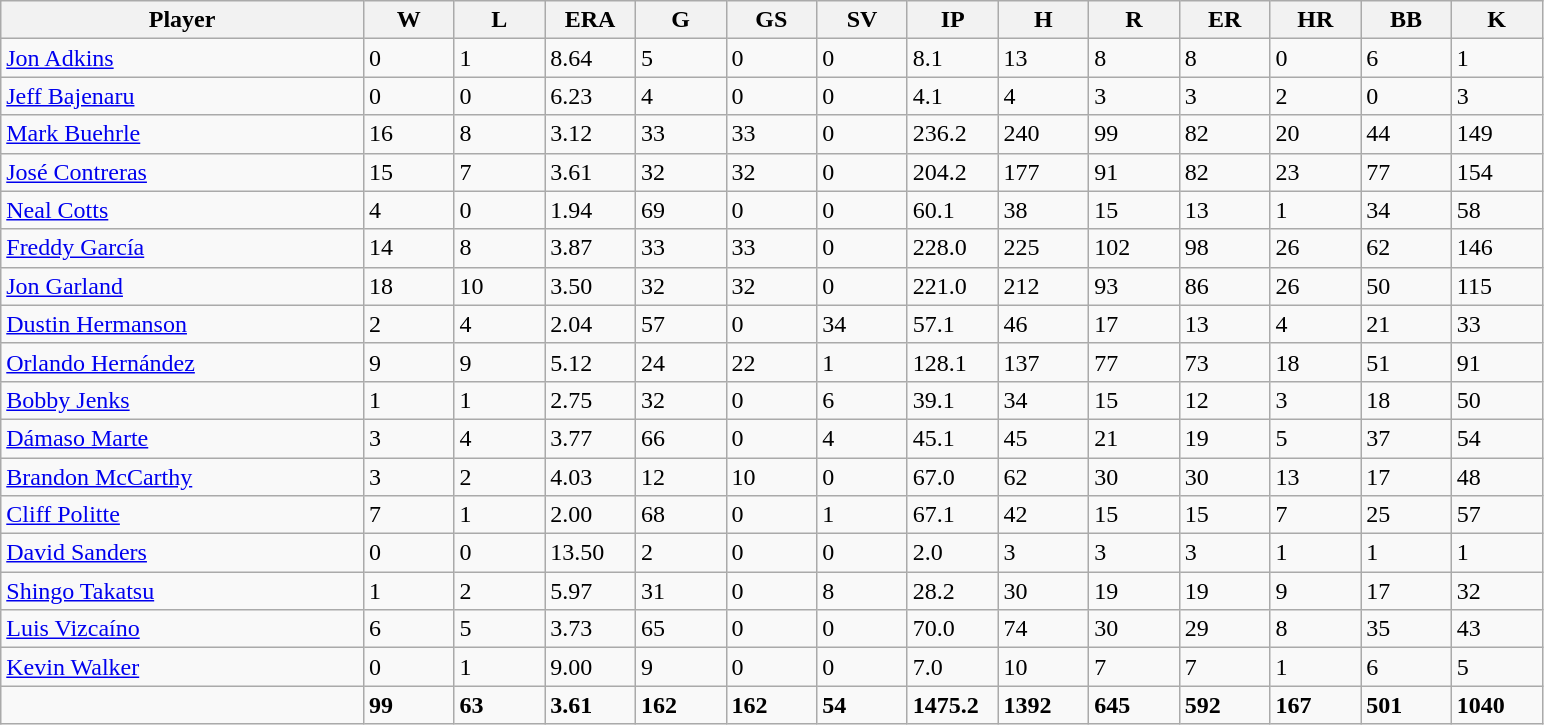<table class="wikitable sortable">
<tr>
<th bgcolor="#DDDDFF" width="20%">Player</th>
<th bgcolor="#DDDDFF" width="5%">W</th>
<th bgcolor="#DDDDFF" width="5%">L</th>
<th bgcolor="#DDDDFF" width="5%">ERA</th>
<th bgcolor="#DDDDFF" width="5%">G</th>
<th bgcolor="#DDDDFF" width="5%">GS</th>
<th bgcolor="#DDDDFF" width="5%">SV</th>
<th bgcolor="#DDDDFF" width="5%">IP</th>
<th bgcolor="#DDDDFF" width="5%">H</th>
<th bgcolor="#DDDDFF" width="5%">R</th>
<th bgcolor="#DDDDFF" width="5%">ER</th>
<th bgcolor="#DDDDFF" width="5%">HR</th>
<th bgcolor="#DDDDFF" width="5%">BB</th>
<th bgcolor="#DDDDFF" width="5%">K</th>
</tr>
<tr>
<td><a href='#'>Jon Adkins</a></td>
<td>0</td>
<td>1</td>
<td>8.64</td>
<td>5</td>
<td>0</td>
<td>0</td>
<td>8.1</td>
<td>13</td>
<td>8</td>
<td>8</td>
<td>0</td>
<td>6</td>
<td>1</td>
</tr>
<tr>
<td><a href='#'>Jeff Bajenaru</a></td>
<td>0</td>
<td>0</td>
<td>6.23</td>
<td>4</td>
<td>0</td>
<td>0</td>
<td>4.1</td>
<td>4</td>
<td>3</td>
<td>3</td>
<td>2</td>
<td>0</td>
<td>3</td>
</tr>
<tr>
<td><a href='#'>Mark Buehrle</a></td>
<td>16</td>
<td>8</td>
<td>3.12</td>
<td>33</td>
<td>33</td>
<td>0</td>
<td>236.2</td>
<td>240</td>
<td>99</td>
<td>82</td>
<td>20</td>
<td>44</td>
<td>149</td>
</tr>
<tr>
<td><a href='#'>José Contreras</a></td>
<td>15</td>
<td>7</td>
<td>3.61</td>
<td>32</td>
<td>32</td>
<td>0</td>
<td>204.2</td>
<td>177</td>
<td>91</td>
<td>82</td>
<td>23</td>
<td>77</td>
<td>154</td>
</tr>
<tr>
<td><a href='#'>Neal Cotts</a></td>
<td>4</td>
<td>0</td>
<td>1.94</td>
<td>69</td>
<td>0</td>
<td>0</td>
<td>60.1</td>
<td>38</td>
<td>15</td>
<td>13</td>
<td>1</td>
<td>34</td>
<td>58</td>
</tr>
<tr>
<td><a href='#'>Freddy García</a></td>
<td>14</td>
<td>8</td>
<td>3.87</td>
<td>33</td>
<td>33</td>
<td>0</td>
<td>228.0</td>
<td>225</td>
<td>102</td>
<td>98</td>
<td>26</td>
<td>62</td>
<td>146</td>
</tr>
<tr>
<td><a href='#'>Jon Garland</a></td>
<td>18</td>
<td>10</td>
<td>3.50</td>
<td>32</td>
<td>32</td>
<td>0</td>
<td>221.0</td>
<td>212</td>
<td>93</td>
<td>86</td>
<td>26</td>
<td>50</td>
<td>115</td>
</tr>
<tr>
<td><a href='#'>Dustin Hermanson</a></td>
<td>2</td>
<td>4</td>
<td>2.04</td>
<td>57</td>
<td>0</td>
<td>34</td>
<td>57.1</td>
<td>46</td>
<td>17</td>
<td>13</td>
<td>4</td>
<td>21</td>
<td>33</td>
</tr>
<tr>
<td><a href='#'>Orlando Hernández</a></td>
<td>9</td>
<td>9</td>
<td>5.12</td>
<td>24</td>
<td>22</td>
<td>1</td>
<td>128.1</td>
<td>137</td>
<td>77</td>
<td>73</td>
<td>18</td>
<td>51</td>
<td>91</td>
</tr>
<tr>
<td><a href='#'>Bobby Jenks</a></td>
<td>1</td>
<td>1</td>
<td>2.75</td>
<td>32</td>
<td>0</td>
<td>6</td>
<td>39.1</td>
<td>34</td>
<td>15</td>
<td>12</td>
<td>3</td>
<td>18</td>
<td>50</td>
</tr>
<tr>
<td><a href='#'>Dámaso Marte</a></td>
<td>3</td>
<td>4</td>
<td>3.77</td>
<td>66</td>
<td>0</td>
<td>4</td>
<td>45.1</td>
<td>45</td>
<td>21</td>
<td>19</td>
<td>5</td>
<td>37</td>
<td>54</td>
</tr>
<tr>
<td><a href='#'>Brandon McCarthy</a></td>
<td>3</td>
<td>2</td>
<td>4.03</td>
<td>12</td>
<td>10</td>
<td>0</td>
<td>67.0</td>
<td>62</td>
<td>30</td>
<td>30</td>
<td>13</td>
<td>17</td>
<td>48</td>
</tr>
<tr>
<td><a href='#'>Cliff Politte</a></td>
<td>7</td>
<td>1</td>
<td>2.00</td>
<td>68</td>
<td>0</td>
<td>1</td>
<td>67.1</td>
<td>42</td>
<td>15</td>
<td>15</td>
<td>7</td>
<td>25</td>
<td>57</td>
</tr>
<tr>
<td><a href='#'>David Sanders</a></td>
<td>0</td>
<td>0</td>
<td>13.50</td>
<td>2</td>
<td>0</td>
<td>0</td>
<td>2.0</td>
<td>3</td>
<td>3</td>
<td>3</td>
<td>1</td>
<td>1</td>
<td>1</td>
</tr>
<tr>
<td><a href='#'>Shingo Takatsu</a></td>
<td>1</td>
<td>2</td>
<td>5.97</td>
<td>31</td>
<td>0</td>
<td>8</td>
<td>28.2</td>
<td>30</td>
<td>19</td>
<td>19</td>
<td>9</td>
<td>17</td>
<td>32</td>
</tr>
<tr>
<td><a href='#'>Luis Vizcaíno</a></td>
<td>6</td>
<td>5</td>
<td>3.73</td>
<td>65</td>
<td>0</td>
<td>0</td>
<td>70.0</td>
<td>74</td>
<td>30</td>
<td>29</td>
<td>8</td>
<td>35</td>
<td>43</td>
</tr>
<tr>
<td><a href='#'>Kevin Walker</a></td>
<td>0</td>
<td>1</td>
<td>9.00</td>
<td>9</td>
<td>0</td>
<td>0</td>
<td>7.0</td>
<td>10</td>
<td>7</td>
<td>7</td>
<td>1</td>
<td>6</td>
<td>5</td>
</tr>
<tr class="sortbottom">
<td></td>
<td><strong>99</strong></td>
<td><strong>63</strong></td>
<td><strong>3.61</strong></td>
<td><strong>162</strong></td>
<td><strong>162</strong></td>
<td><strong>54</strong></td>
<td><strong>1475.2</strong></td>
<td><strong>1392</strong></td>
<td><strong>645</strong></td>
<td><strong>592</strong></td>
<td><strong>167</strong></td>
<td><strong>501</strong></td>
<td><strong>1040</strong></td>
</tr>
</table>
